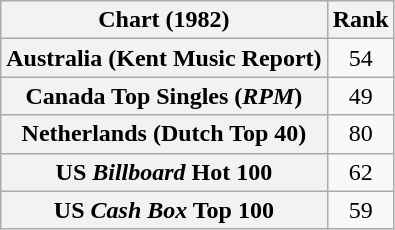<table class="wikitable sortable plainrowheaders">
<tr>
<th scope="col">Chart (1982)</th>
<th scope="col">Rank</th>
</tr>
<tr>
<th scope="row">Australia (Kent Music Report)</th>
<td style="text-align:center;">54</td>
</tr>
<tr>
<th scope="row">Canada Top Singles (<em>RPM</em>)</th>
<td style="text-align:center;">49</td>
</tr>
<tr>
<th scope="row">Netherlands (Dutch Top 40)</th>
<td style="text-align:center;">80</td>
</tr>
<tr>
<th scope="row">US <em>Billboard</em> Hot 100</th>
<td style="text-align:center;">62</td>
</tr>
<tr>
<th scope="row">US <em>Cash Box</em> Top 100</th>
<td style="text-align:center;">59</td>
</tr>
</table>
